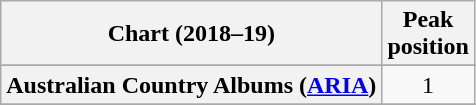<table class="wikitable sortable plainrowheaders" style="text-align:center">
<tr>
<th scope="col">Chart (2018–19)</th>
<th scope="col">Peak<br> position</th>
</tr>
<tr>
</tr>
<tr>
<th scope="row">Australian Country Albums (<a href='#'>ARIA</a>)</th>
<td>1</td>
</tr>
<tr>
</tr>
<tr>
</tr>
<tr>
</tr>
<tr>
</tr>
<tr>
</tr>
<tr>
</tr>
</table>
